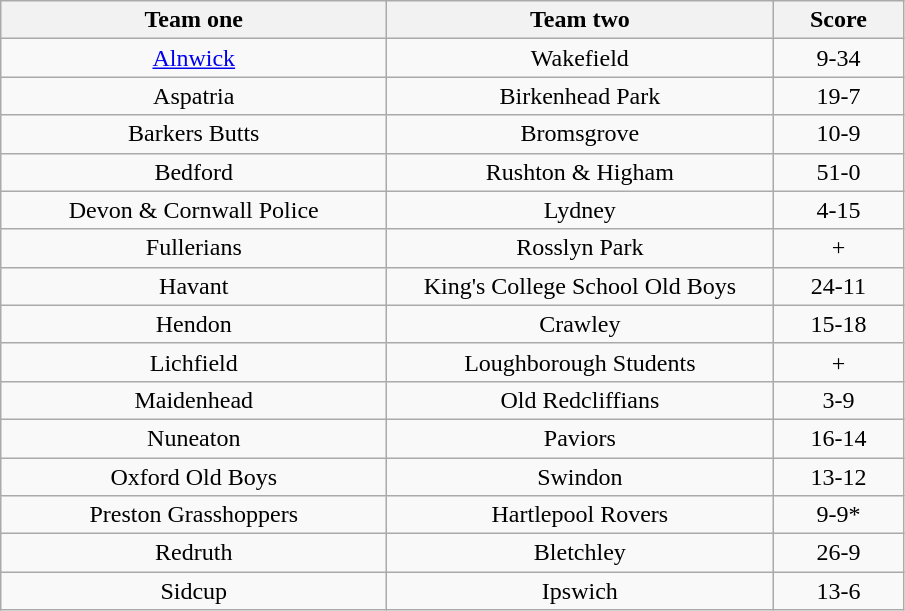<table class="wikitable" style="text-align: center">
<tr>
<th width=250>Team one</th>
<th width=250>Team two</th>
<th width=80>Score</th>
</tr>
<tr>
<td><a href='#'>Alnwick</a></td>
<td>Wakefield</td>
<td>9-34</td>
</tr>
<tr>
<td>Aspatria</td>
<td>Birkenhead Park</td>
<td>19-7</td>
</tr>
<tr>
<td>Barkers Butts</td>
<td>Bromsgrove</td>
<td>10-9</td>
</tr>
<tr>
<td>Bedford</td>
<td>Rushton & Higham</td>
<td>51-0</td>
</tr>
<tr>
<td>Devon & Cornwall Police</td>
<td>Lydney</td>
<td>4-15</td>
</tr>
<tr>
<td>Fullerians</td>
<td>Rosslyn Park</td>
<td>+</td>
</tr>
<tr>
<td>Havant</td>
<td>King's College School Old Boys</td>
<td>24-11</td>
</tr>
<tr>
<td>Hendon</td>
<td>Crawley</td>
<td>15-18</td>
</tr>
<tr>
<td>Lichfield</td>
<td>Loughborough Students</td>
<td>+</td>
</tr>
<tr>
<td>Maidenhead</td>
<td>Old Redcliffians</td>
<td>3-9</td>
</tr>
<tr>
<td>Nuneaton</td>
<td>Paviors</td>
<td>16-14</td>
</tr>
<tr>
<td>Oxford Old Boys</td>
<td>Swindon</td>
<td>13-12</td>
</tr>
<tr>
<td>Preston Grasshoppers</td>
<td>Hartlepool Rovers</td>
<td>9-9*</td>
</tr>
<tr>
<td>Redruth</td>
<td>Bletchley</td>
<td>26-9</td>
</tr>
<tr>
<td>Sidcup</td>
<td>Ipswich</td>
<td>13-6</td>
</tr>
</table>
